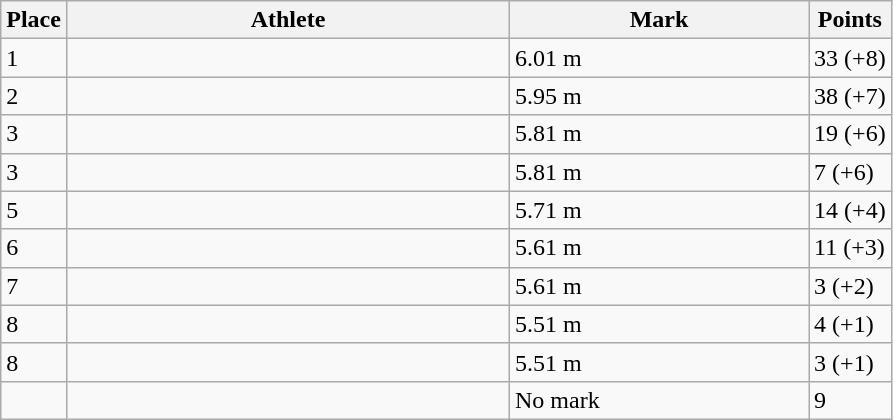<table class="wikitable sortable">
<tr>
<th>Place</th>
<th style="width:18em">Athlete</th>
<th style="width:12em">Mark</th>
<th>Points</th>
</tr>
<tr>
<td>1</td>
<td></td>
<td>6.01 m    </td>
<td>33 (+8)</td>
</tr>
<tr>
<td>2</td>
<td></td>
<td>5.95 m</td>
<td>38 (+7)</td>
</tr>
<tr>
<td>3</td>
<td></td>
<td>5.81 m</td>
<td>19 (+6)</td>
</tr>
<tr>
<td>3</td>
<td></td>
<td>5.81 m</td>
<td>7 (+6)</td>
</tr>
<tr>
<td>5</td>
<td></td>
<td>5.71 m</td>
<td>14 (+4)</td>
</tr>
<tr>
<td>6</td>
<td></td>
<td>5.61 m</td>
<td>11 (+3)</td>
</tr>
<tr>
<td>7</td>
<td></td>
<td>5.61 m</td>
<td>3 (+2)</td>
</tr>
<tr>
<td>8</td>
<td></td>
<td>5.51 m</td>
<td>4 (+1)</td>
</tr>
<tr>
<td>8</td>
<td></td>
<td>5.51 m</td>
<td>3 (+1)</td>
</tr>
<tr>
<td data-sort-value=10></td>
<td></td>
<td data-sort-value=0>No mark</td>
<td>9</td>
</tr>
</table>
